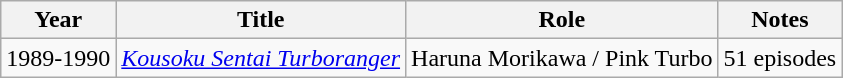<table class="wikitable">
<tr>
<th>Year</th>
<th>Title</th>
<th>Role</th>
<th>Notes</th>
</tr>
<tr>
<td>1989-1990</td>
<td><em><a href='#'>Kousoku Sentai Turboranger</a></em></td>
<td>Haruna Morikawa / Pink Turbo</td>
<td>51 episodes</td>
</tr>
</table>
